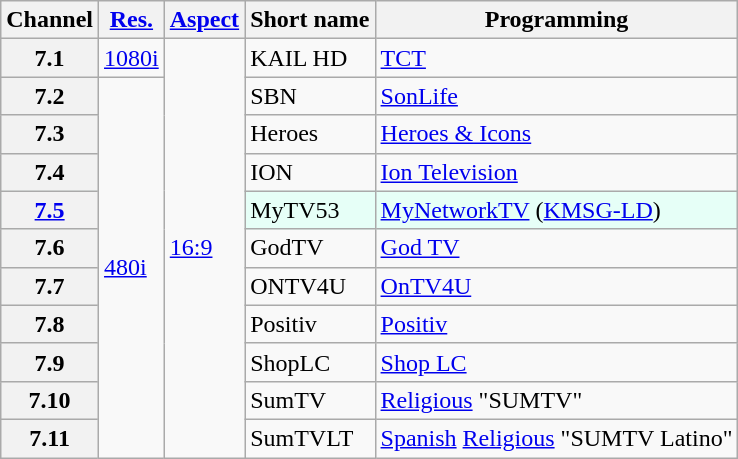<table class="wikitable">
<tr>
<th scope = "col">Channel</th>
<th scope = "col"><a href='#'>Res.</a></th>
<th scope = "col"><a href='#'>Aspect</a></th>
<th scope = "col">Short name</th>
<th scope = "col">Programming</th>
</tr>
<tr>
<th scope = "row">7.1</th>
<td><a href='#'>1080i</a></td>
<td rowspan=11><a href='#'>16:9</a></td>
<td>KAIL HD</td>
<td><a href='#'>TCT</a></td>
</tr>
<tr>
<th scope = "row">7.2</th>
<td rowspan=10><a href='#'>480i</a></td>
<td>SBN</td>
<td><a href='#'>SonLife</a></td>
</tr>
<tr>
<th scope = "row">7.3</th>
<td>Heroes</td>
<td><a href='#'>Heroes & Icons</a></td>
</tr>
<tr>
<th scope = "row">7.4</th>
<td>ION</td>
<td><a href='#'>Ion Television</a></td>
</tr>
<tr style="background-color: #E6FFF7;">
<th scope = "row"><a href='#'>7.5</a></th>
<td>MyTV53</td>
<td><a href='#'>MyNetworkTV</a> (<a href='#'>KMSG-LD</a>)</td>
</tr>
<tr>
<th scope = "row">7.6</th>
<td>GodTV</td>
<td><a href='#'>God TV</a></td>
</tr>
<tr>
<th scope = "row">7.7</th>
<td>ONTV4U</td>
<td><a href='#'>OnTV4U</a></td>
</tr>
<tr>
<th scope = "row">7.8</th>
<td>Positiv</td>
<td><a href='#'>Positiv</a></td>
</tr>
<tr>
<th scope = "row">7.9</th>
<td>ShopLC</td>
<td><a href='#'>Shop LC</a></td>
</tr>
<tr>
<th scope = "row">7.10</th>
<td>SumTV</td>
<td><a href='#'>Religious</a> "SUMTV"</td>
</tr>
<tr>
<th scope = "row">7.11</th>
<td>SumTVLT</td>
<td><a href='#'>Spanish</a> <a href='#'>Religious</a> "SUMTV Latino"</td>
</tr>
</table>
